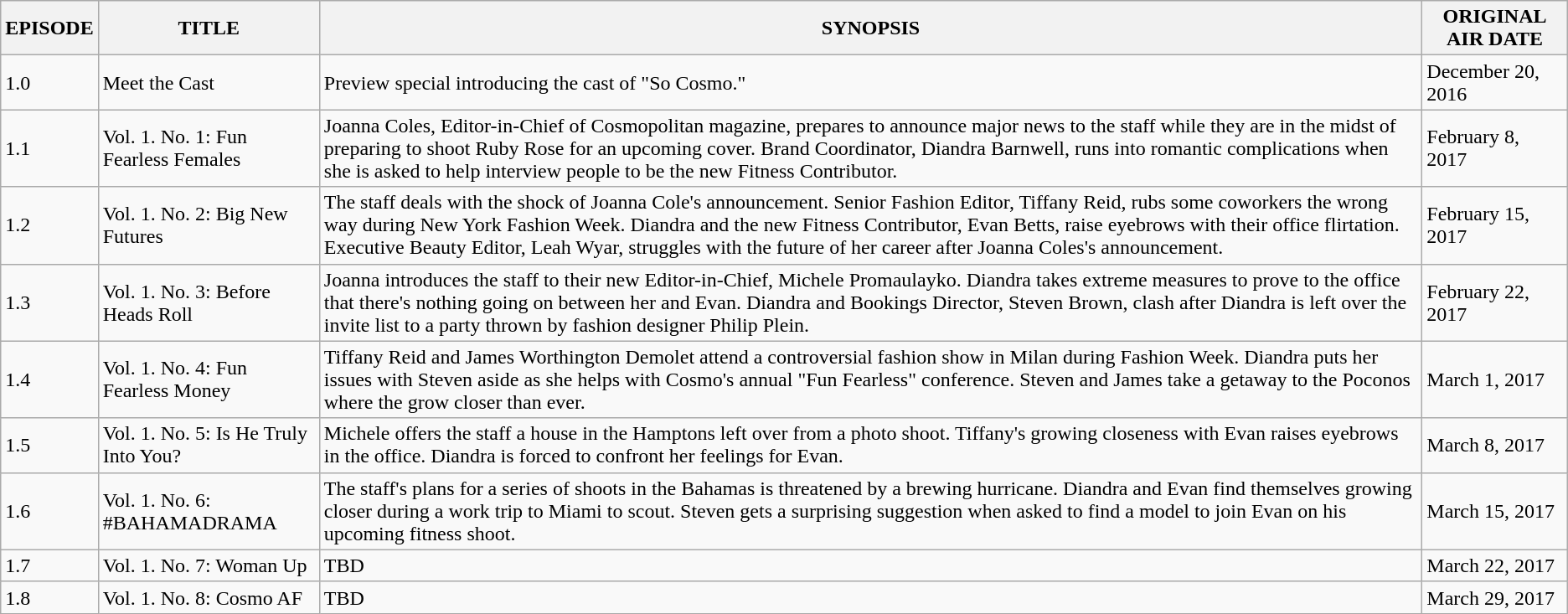<table class="wikitable sortable mw-collapsible mw-collapsed">
<tr>
<th>EPISODE</th>
<th>TITLE</th>
<th>SYNOPSIS</th>
<th>ORIGINAL AIR DATE</th>
</tr>
<tr>
<td>1.0</td>
<td>Meet the Cast</td>
<td>Preview special introducing the cast of "So Cosmo."</td>
<td>December 20, 2016</td>
</tr>
<tr>
<td>1.1</td>
<td>Vol. 1. No. 1: Fun Fearless Females</td>
<td>Joanna Coles, Editor-in-Chief of Cosmopolitan magazine, prepares to announce major news to the staff while they are in the midst of preparing to shoot Ruby Rose for an upcoming cover. Brand Coordinator, Diandra Barnwell, runs into romantic complications when she is asked to help interview people to be the new Fitness Contributor.</td>
<td>February 8, 2017</td>
</tr>
<tr>
<td>1.2</td>
<td>Vol. 1. No. 2: Big New Futures</td>
<td>The staff deals with the shock of Joanna Cole's announcement. Senior Fashion Editor, Tiffany Reid, rubs some coworkers the wrong way during New York Fashion Week. Diandra and the new Fitness Contributor, Evan Betts, raise eyebrows with their office flirtation. Executive Beauty Editor, Leah Wyar, struggles with the future of her career after Joanna Coles's announcement.</td>
<td>February 15, 2017</td>
</tr>
<tr>
<td>1.3</td>
<td>Vol. 1. No. 3: Before Heads Roll</td>
<td>Joanna introduces the staff to their new Editor-in-Chief, Michele Promaulayko. Diandra takes extreme measures to prove to the office that there's nothing going on between her and Evan. Diandra and Bookings Director, Steven Brown, clash after Diandra is left over the invite list to a party thrown by fashion designer Philip Plein.</td>
<td>February 22, 2017</td>
</tr>
<tr>
<td>1.4</td>
<td>Vol. 1. No. 4: Fun Fearless Money</td>
<td>Tiffany Reid and James Worthington Demolet attend a controversial fashion show in Milan during Fashion Week. Diandra puts her issues with Steven aside as she helps with Cosmo's annual "Fun Fearless" conference. Steven and James take a getaway to the Poconos where the grow closer than ever.</td>
<td>March 1, 2017</td>
</tr>
<tr>
<td>1.5</td>
<td>Vol. 1. No. 5: Is He Truly Into You?</td>
<td>Michele offers the staff a house in the Hamptons left over from a photo shoot. Tiffany's growing closeness with Evan raises eyebrows in the office. Diandra is forced to confront her feelings for Evan.</td>
<td>March 8, 2017</td>
</tr>
<tr>
<td>1.6</td>
<td>Vol. 1. No. 6: #BAHAMADRAMA</td>
<td>The staff's plans for a series of shoots in the Bahamas is threatened by a brewing hurricane. Diandra and Evan find themselves growing closer during a work trip to Miami to scout. Steven gets a surprising suggestion when asked to find a model to join Evan on his upcoming fitness shoot.</td>
<td>March 15, 2017</td>
</tr>
<tr>
<td>1.7</td>
<td>Vol. 1. No. 7: Woman Up</td>
<td>TBD</td>
<td>March 22, 2017</td>
</tr>
<tr>
<td>1.8</td>
<td>Vol. 1. No. 8: Cosmo AF</td>
<td>TBD</td>
<td>March 29, 2017</td>
</tr>
</table>
